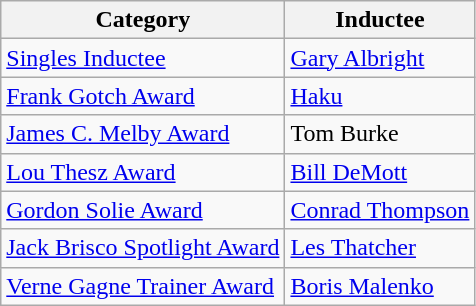<table class="wikitable">
<tr>
<th>Category</th>
<th>Inductee</th>
</tr>
<tr>
<td><a href='#'>Singles Inductee</a></td>
<td><a href='#'>Gary Albright</a></td>
</tr>
<tr>
<td><a href='#'>Frank Gotch Award</a></td>
<td><a href='#'>Haku</a></td>
</tr>
<tr>
<td><a href='#'>James C. Melby Award</a></td>
<td>Tom Burke</td>
</tr>
<tr>
<td><a href='#'>Lou Thesz Award</a></td>
<td><a href='#'>Bill DeMott</a></td>
</tr>
<tr>
<td><a href='#'>Gordon Solie Award</a></td>
<td><a href='#'>Conrad Thompson</a></td>
</tr>
<tr>
<td><a href='#'>Jack Brisco Spotlight Award</a></td>
<td><a href='#'>Les Thatcher</a></td>
</tr>
<tr>
<td><a href='#'>Verne Gagne Trainer Award</a></td>
<td><a href='#'>Boris Malenko</a></td>
</tr>
</table>
